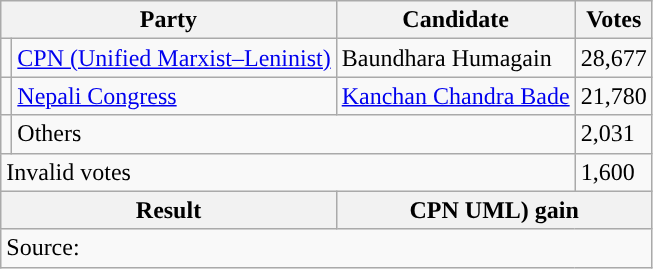<table class="wikitable">
<tr>
<th colspan="2">Party</th>
<th>Candidate</th>
<th>Votes</th>
</tr>
<tr>
<td style="background-color:"></td>
<td><a href='#'>CPN (Unified Marxist–Leninist)</a></td>
<td>Baundhara Humagain</td>
<td>28,677</td>
</tr>
<tr>
<td style="background-color:"></td>
<td><a href='#'>Nepali Congress</a></td>
<td><a href='#'>Kanchan Chandra Bade</a></td>
<td>21,780</td>
</tr>
<tr>
<td></td>
<td colspan="2">Others</td>
<td>2,031</td>
</tr>
<tr>
<td colspan="3">Invalid votes</td>
<td>1,600</td>
</tr>
<tr>
<th colspan="2">Result</th>
<th colspan="2">CPN UML) gain</th>
</tr>
<tr>
<td colspan="4">Source: </td>
</tr>
</table>
